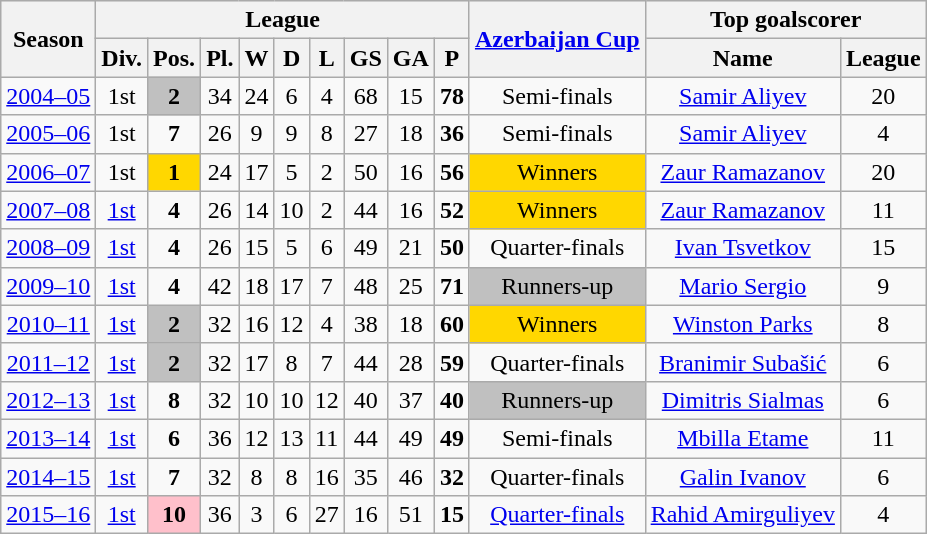<table class="wikitable">
<tr style="background:#efefef;">
<th rowspan=2>Season</th>
<th colspan=9>League</th>
<th rowspan=2><a href='#'>Azerbaijan Cup</a></th>
<th colspan=3>Top goalscorer</th>
</tr>
<tr>
<th>Div.</th>
<th>Pos.</th>
<th>Pl.</th>
<th>W</th>
<th>D</th>
<th>L</th>
<th>GS</th>
<th>GA</th>
<th>P</th>
<th>Name</th>
<th>League</th>
</tr>
<tr>
<td align=center><a href='#'>2004–05</a></td>
<td align=center>1st</td>
<td align=center bgcolor=silver><strong>2</strong></td>
<td align=center>34</td>
<td align=center>24</td>
<td align=center>6</td>
<td align=center>4</td>
<td align=center>68</td>
<td align=center>15</td>
<td align=center><strong>78</strong></td>
<td align=center>Semi-finals</td>
<td align=center> <a href='#'>Samir Aliyev</a></td>
<td align=center>20</td>
</tr>
<tr>
<td align=center><a href='#'>2005–06</a></td>
<td align=center>1st</td>
<td align=center><strong>7</strong></td>
<td align=center>26</td>
<td align=center>9</td>
<td align=center>9</td>
<td align=center>8</td>
<td align=center>27</td>
<td align=center>18</td>
<td align=center><strong>36</strong></td>
<td align=center>Semi-finals</td>
<td align=center> <a href='#'>Samir Aliyev</a></td>
<td align=center>4</td>
</tr>
<tr>
<td align=center><a href='#'>2006–07</a></td>
<td align=center>1st</td>
<td align=center bgcolor=gold><strong>1</strong></td>
<td align=center>24</td>
<td align=center>17</td>
<td align=center>5</td>
<td align=center>2</td>
<td align=center>50</td>
<td align=center>16</td>
<td align=center><strong>56</strong></td>
<td align=center bgcolor=gold>Winners</td>
<td align=center> <a href='#'>Zaur Ramazanov</a></td>
<td align=center>20</td>
</tr>
<tr>
<td align=center><a href='#'>2007–08</a></td>
<td align=center><a href='#'>1st</a></td>
<td align=center><strong>4</strong></td>
<td align=center>26</td>
<td align=center>14</td>
<td align=center>10</td>
<td align=center>2</td>
<td align=center>44</td>
<td align=center>16</td>
<td align=center><strong>52</strong></td>
<td align=center bgcolor=gold>Winners</td>
<td align=center> <a href='#'>Zaur Ramazanov</a></td>
<td align=center>11</td>
</tr>
<tr>
<td align=center><a href='#'>2008–09</a></td>
<td align=center><a href='#'>1st</a></td>
<td align=center><strong>4</strong></td>
<td align=center>26</td>
<td align=center>15</td>
<td align=center>5</td>
<td align=center>6</td>
<td align=center>49</td>
<td align=center>21</td>
<td align=center><strong>50</strong></td>
<td align=center>Quarter-finals</td>
<td align=center> <a href='#'>Ivan Tsvetkov</a></td>
<td align=center>15</td>
</tr>
<tr>
<td align=center><a href='#'>2009–10</a></td>
<td align=center><a href='#'>1st</a></td>
<td align=center><strong>4</strong></td>
<td align=center>42</td>
<td align=center>18</td>
<td align=center>17</td>
<td align=center>7</td>
<td align=center>48</td>
<td align=center>25</td>
<td align=center><strong>71</strong></td>
<td align=center bgcolor=silver>Runners-up</td>
<td align=center> <a href='#'>Mario Sergio</a></td>
<td align=center>9</td>
</tr>
<tr>
<td align=center><a href='#'>2010–11</a></td>
<td align=center><a href='#'>1st</a></td>
<td align=center bgcolor=silver><strong>2</strong></td>
<td align=center>32</td>
<td align=center>16</td>
<td align=center>12</td>
<td align=center>4</td>
<td align=center>38</td>
<td align=center>18</td>
<td align=center><strong>60</strong></td>
<td align=center bgcolor=gold>Winners</td>
<td align=center> <a href='#'>Winston Parks</a></td>
<td align=center>8</td>
</tr>
<tr>
<td align=center><a href='#'>2011–12</a></td>
<td align=center><a href='#'>1st</a></td>
<td align=center bgcolor=silver><strong>2</strong></td>
<td align=center>32</td>
<td align=center>17</td>
<td align=center>8</td>
<td align=center>7</td>
<td align=center>44</td>
<td align=center>28</td>
<td align=center><strong>59</strong></td>
<td align=center>Quarter-finals</td>
<td align=center> <a href='#'>Branimir Subašić</a></td>
<td align=center>6</td>
</tr>
<tr>
<td align=center><a href='#'>2012–13</a></td>
<td align=center><a href='#'>1st</a></td>
<td align=center><strong>8</strong></td>
<td align=center>32</td>
<td align=center>10</td>
<td align=center>10</td>
<td align=center>12</td>
<td align=center>40</td>
<td align=center>37</td>
<td align=center><strong>40</strong></td>
<td align=center bgcolor=silver>Runners-up</td>
<td align=center> <a href='#'>Dimitris Sialmas</a></td>
<td align=center>6</td>
</tr>
<tr>
<td align=center><a href='#'>2013–14</a></td>
<td align=center><a href='#'>1st</a></td>
<td align=center><strong>6</strong></td>
<td align=center>36</td>
<td align=center>12</td>
<td align=center>13</td>
<td align=center>11</td>
<td align=center>44</td>
<td align=center>49</td>
<td align=center><strong>49</strong></td>
<td align=center>Semi-finals</td>
<td align=center> <a href='#'>Mbilla Etame</a></td>
<td align=center>11</td>
</tr>
<tr>
<td align=center><a href='#'>2014–15</a></td>
<td align=center><a href='#'>1st</a></td>
<td align=center><strong>7</strong></td>
<td align=center>32</td>
<td align=center>8</td>
<td align=center>8</td>
<td align=center>16</td>
<td align=center>35</td>
<td align=center>46</td>
<td align=center><strong>32</strong></td>
<td align=center>Quarter-finals</td>
<td align=center> <a href='#'>Galin Ivanov</a></td>
<td align=center>6</td>
</tr>
<tr>
<td align=center><a href='#'>2015–16</a></td>
<td align=center><a href='#'>1st</a></td>
<td align=center bgcolor=pink><strong>10</strong></td>
<td align=center>36</td>
<td align=center>3</td>
<td align=center>6</td>
<td align=center>27</td>
<td align=center>16</td>
<td align=center>51</td>
<td align=center><strong>15</strong></td>
<td align=center><a href='#'>Quarter-finals</a></td>
<td align=center> <a href='#'>Rahid Amirguliyev</a></td>
<td align=center>4</td>
</tr>
</table>
